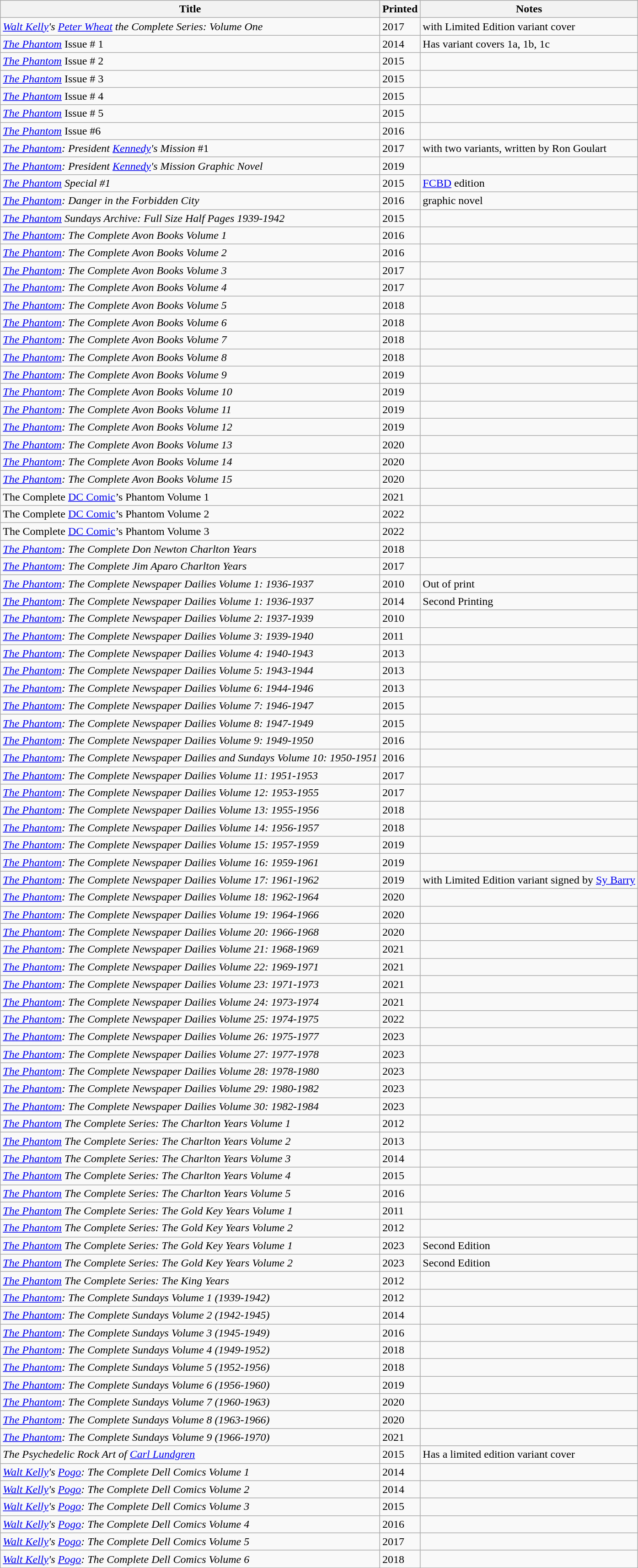<table class="wikitable">
<tr>
<th>Title</th>
<th>Printed</th>
<th>Notes</th>
</tr>
<tr>
<td><em><a href='#'>Walt Kelly</a>'s <a href='#'>Peter Wheat</a> the Complete Series: Volume One</em></td>
<td>2017</td>
<td>with Limited Edition variant cover</td>
</tr>
<tr>
<td><em><a href='#'>The Phantom</a></em> Issue # 1</td>
<td>2014</td>
<td>Has variant covers 1a, 1b, 1c</td>
</tr>
<tr>
<td><em><a href='#'>The Phantom</a></em> Issue # 2</td>
<td>2015</td>
<td></td>
</tr>
<tr>
<td><em><a href='#'>The Phantom</a></em> Issue # 3</td>
<td>2015</td>
<td></td>
</tr>
<tr>
<td><em><a href='#'>The Phantom</a></em> Issue # 4</td>
<td>2015</td>
<td></td>
</tr>
<tr>
<td><em><a href='#'>The Phantom</a></em> Issue # 5</td>
<td>2015</td>
<td></td>
</tr>
<tr>
<td><em><a href='#'>The Phantom</a></em> Issue #6</td>
<td>2016</td>
<td></td>
</tr>
<tr>
<td><em><a href='#'>The Phantom</a>: President <a href='#'>Kennedy</a>'s Mission</em> #1</td>
<td>2017</td>
<td>with two variants, written by Ron Goulart</td>
</tr>
<tr>
<td><em><a href='#'>The Phantom</a>: President <a href='#'>Kennedy</a>'s Mission Graphic Novel</em></td>
<td>2019</td>
<td></td>
</tr>
<tr>
<td><em><a href='#'>The Phantom</a> Special #1</em></td>
<td>2015</td>
<td><a href='#'>FCBD</a> edition</td>
</tr>
<tr>
<td><em><a href='#'>The Phantom</a>: Danger in the Forbidden City</em></td>
<td>2016</td>
<td>graphic novel</td>
</tr>
<tr>
<td><em><a href='#'>The Phantom</a> Sundays Archive: Full Size Half Pages 1939-1942</em></td>
<td>2015</td>
<td></td>
</tr>
<tr>
<td><em><a href='#'>The Phantom</a>: The Complete Avon Books Volume 1</em></td>
<td>2016</td>
<td></td>
</tr>
<tr>
<td><em><a href='#'>The Phantom</a>: The Complete Avon Books Volume 2</em></td>
<td>2016</td>
<td></td>
</tr>
<tr>
<td><em><a href='#'>The Phantom</a>: The Complete Avon Books Volume 3</em></td>
<td>2017</td>
<td></td>
</tr>
<tr>
<td><em><a href='#'>The Phantom</a>: The Complete Avon Books Volume 4</em></td>
<td>2017</td>
<td></td>
</tr>
<tr>
<td><em><a href='#'>The Phantom</a>: The Complete Avon Books Volume 5</em></td>
<td>2018</td>
<td></td>
</tr>
<tr>
<td><em><a href='#'>The Phantom</a>: The Complete Avon Books Volume 6</em></td>
<td>2018</td>
<td></td>
</tr>
<tr>
<td><em><a href='#'>The Phantom</a>: The Complete Avon Books Volume 7</em></td>
<td>2018</td>
<td></td>
</tr>
<tr>
<td><em><a href='#'>The Phantom</a>: The Complete Avon Books Volume 8</em></td>
<td>2018</td>
<td></td>
</tr>
<tr>
<td><em><a href='#'>The Phantom</a>: The Complete Avon Books Volume 9</em></td>
<td>2019</td>
<td></td>
</tr>
<tr>
<td><em><a href='#'>The Phantom</a>: The Complete Avon Books Volume 10</em></td>
<td>2019</td>
<td></td>
</tr>
<tr>
<td><em><a href='#'>The Phantom</a>: The Complete Avon Books Volume 11</em></td>
<td>2019</td>
<td></td>
</tr>
<tr>
<td><em><a href='#'>The Phantom</a>: The Complete Avon Books Volume 12</em></td>
<td>2019</td>
<td></td>
</tr>
<tr>
<td><em><a href='#'>The Phantom</a>: The Complete Avon Books Volume 13</em></td>
<td>2020</td>
<td></td>
</tr>
<tr>
<td><em><a href='#'>The Phantom</a>: The Complete Avon Books Volume 14</em></td>
<td>2020</td>
<td></td>
</tr>
<tr>
<td><em><a href='#'>The Phantom</a>: The Complete Avon Books Volume 15</em></td>
<td>2020</td>
<td></td>
</tr>
<tr>
<td>The Complete <a href='#'>DC Comic</a>’s Phantom Volume 1</td>
<td>2021</td>
<td></td>
</tr>
<tr>
<td>The Complete <a href='#'>DC Comic</a>’s Phantom Volume 2</td>
<td>2022</td>
<td></td>
</tr>
<tr>
<td>The Complete <a href='#'>DC Comic</a>’s Phantom Volume 3</td>
<td>2022</td>
<td></td>
</tr>
<tr>
<td><em><a href='#'>The Phantom</a>: The Complete Don Newton Charlton Years</em></td>
<td>2018</td>
<td></td>
</tr>
<tr>
<td><em><a href='#'>The Phantom</a>: The Complete Jim Aparo Charlton Years</em></td>
<td>2017</td>
<td></td>
</tr>
<tr>
<td><em><a href='#'>The Phantom</a>: The Complete Newspaper Dailies Volume 1: 1936-1937</em></td>
<td>2010</td>
<td>Out of print</td>
</tr>
<tr>
<td><em><a href='#'>The Phantom</a>: The Complete Newspaper Dailies Volume 1: 1936-1937</em></td>
<td>2014</td>
<td>Second Printing</td>
</tr>
<tr>
<td><em><a href='#'>The Phantom</a>: The Complete Newspaper Dailies Volume 2: 1937-1939</em></td>
<td>2010</td>
<td></td>
</tr>
<tr>
<td><em><a href='#'>The Phantom</a>: The Complete Newspaper Dailies Volume 3: 1939-1940</em></td>
<td>2011</td>
<td></td>
</tr>
<tr>
<td><em><a href='#'>The Phantom</a>: The Complete Newspaper Dailies Volume 4: 1940-1943</em></td>
<td>2013</td>
<td></td>
</tr>
<tr>
<td><em><a href='#'>The Phantom</a>: The Complete Newspaper Dailies Volume 5: 1943-1944</em></td>
<td>2013</td>
<td></td>
</tr>
<tr>
<td><em><a href='#'>The Phantom</a>: The Complete Newspaper Dailies Volume 6: 1944-1946</em></td>
<td>2013</td>
<td></td>
</tr>
<tr>
<td><em><a href='#'>The Phantom</a>: The Complete Newspaper Dailies Volume 7: 1946-1947</em></td>
<td>2015</td>
<td></td>
</tr>
<tr>
<td><em><a href='#'>The Phantom</a>: The Complete Newspaper Dailies Volume 8: 1947-1949</em></td>
<td>2015</td>
<td></td>
</tr>
<tr>
<td><em><a href='#'>The Phantom</a>: The Complete Newspaper Dailies Volume 9: 1949-1950</em></td>
<td>2016</td>
<td></td>
</tr>
<tr>
<td><em><a href='#'>The Phantom</a>: The Complete Newspaper Dailies and Sundays Volume 10: 1950-1951</em></td>
<td>2016</td>
<td></td>
</tr>
<tr>
<td><em><a href='#'>The Phantom</a>: The Complete Newspaper Dailies Volume 11: 1951-1953</em></td>
<td>2017</td>
<td></td>
</tr>
<tr>
<td><em><a href='#'>The Phantom</a>: The Complete Newspaper Dailies Volume 12: 1953-1955</em></td>
<td>2017</td>
<td></td>
</tr>
<tr>
<td><em><a href='#'>The Phantom</a>: The Complete Newspaper Dailies Volume 13: 1955-1956</em></td>
<td>2018</td>
<td></td>
</tr>
<tr>
<td><em><a href='#'>The Phantom</a>: The Complete Newspaper Dailies Volume 14: 1956-1957</em></td>
<td>2018</td>
<td></td>
</tr>
<tr>
<td><em><a href='#'>The Phantom</a>: The Complete Newspaper Dailies Volume 15: 1957-1959</em></td>
<td>2019</td>
<td></td>
</tr>
<tr>
<td><em><a href='#'>The Phantom</a>: The Complete Newspaper Dailies Volume 16: 1959-1961</em></td>
<td>2019</td>
<td></td>
</tr>
<tr>
<td><em><a href='#'>The Phantom</a>: The Complete Newspaper Dailies Volume 17: 1961-1962</em></td>
<td>2019</td>
<td>with Limited Edition variant signed by <a href='#'>Sy Barry</a></td>
</tr>
<tr>
<td><em><a href='#'>The Phantom</a>: The Complete Newspaper Dailies Volume 18: 1962-1964</em></td>
<td>2020</td>
</tr>
<tr>
<td><em><a href='#'>The Phantom</a>: The Complete Newspaper Dailies Volume 19: 1964-1966</em></td>
<td>2020</td>
<td></td>
</tr>
<tr>
<td><em><a href='#'>The Phantom</a>: The Complete Newspaper Dailies Volume 20: 1966-1968</em></td>
<td>2020</td>
<td></td>
</tr>
<tr>
<td><em><a href='#'>The Phantom</a>: The Complete Newspaper Dailies Volume 21: 1968-1969</em></td>
<td>2021</td>
<td></td>
</tr>
<tr>
<td><em><a href='#'>The Phantom</a>: The Complete Newspaper Dailies Volume 22: 1969-1971</em></td>
<td>2021</td>
<td></td>
</tr>
<tr>
<td><em><a href='#'>The Phantom</a>: The Complete Newspaper Dailies Volume 23: 1971-1973</em></td>
<td>2021</td>
<td></td>
</tr>
<tr>
<td><em><a href='#'>The Phantom</a>: The Complete Newspaper Dailies Volume 24: 1973-1974</em></td>
<td>2021</td>
<td></td>
</tr>
<tr>
<td><em><a href='#'>The Phantom</a>: The Complete Newspaper Dailies Volume 25: 1974-1975</em></td>
<td>2022</td>
<td></td>
</tr>
<tr>
<td><em><a href='#'>The Phantom</a>: The Complete Newspaper Dailies Volume 26: 1975-1977</em></td>
<td>2023</td>
<td></td>
</tr>
<tr>
<td><em><a href='#'>The Phantom</a>: The Complete Newspaper Dailies Volume 27: 1977-1978</em></td>
<td>2023</td>
<td></td>
</tr>
<tr>
<td><em><a href='#'>The Phantom</a>: The Complete Newspaper Dailies Volume 28: 1978-1980</em></td>
<td>2023</td>
<td></td>
</tr>
<tr>
<td><em><a href='#'>The Phantom</a>: The Complete Newspaper Dailies Volume 29: 1980-1982</em></td>
<td>2023</td>
<td></td>
</tr>
<tr>
<td><em><a href='#'>The Phantom</a>: The Complete Newspaper Dailies Volume 30: 1982-1984</em></td>
<td>2023</td>
<td></td>
</tr>
<tr>
<td><em><a href='#'>The Phantom</a> The Complete Series: The Charlton Years Volume 1</em></td>
<td>2012</td>
<td></td>
</tr>
<tr>
<td><em><a href='#'>The Phantom</a> The Complete Series: The Charlton Years Volume 2</em></td>
<td>2013</td>
<td></td>
</tr>
<tr>
<td><em><a href='#'>The Phantom</a> The Complete Series: The Charlton Years Volume 3</em></td>
<td>2014</td>
<td></td>
</tr>
<tr>
<td><em><a href='#'>The Phantom</a> The Complete Series: The Charlton Years Volume 4</em></td>
<td>2015</td>
<td></td>
</tr>
<tr>
<td><em><a href='#'>The Phantom</a> The Complete Series: The Charlton Years Volume 5</em></td>
<td>2016</td>
<td></td>
</tr>
<tr>
<td><em><a href='#'>The Phantom</a> The Complete Series: The Gold Key Years Volume 1</em></td>
<td>2011</td>
<td></td>
</tr>
<tr>
<td><em><a href='#'>The Phantom</a> The Complete Series: The Gold Key Years Volume 2</em></td>
<td>2012</td>
<td></td>
</tr>
<tr>
<td><em><a href='#'>The Phantom</a> The Complete Series: The Gold Key Years Volume 1</em></td>
<td>2023</td>
<td>Second Edition</td>
</tr>
<tr>
<td><em><a href='#'>The Phantom</a> The Complete Series: The Gold Key Years Volume 2</em></td>
<td>2023</td>
<td>Second Edition</td>
</tr>
<tr>
<td><em><a href='#'>The Phantom</a> The Complete Series: The King Years</em></td>
<td>2012</td>
<td></td>
</tr>
<tr>
<td><em><a href='#'>The Phantom</a>: The Complete Sundays Volume 1 (1939-1942)</em></td>
<td>2012</td>
<td></td>
</tr>
<tr>
<td><em><a href='#'>The Phantom</a>: The Complete Sundays Volume 2 (1942-1945)</em></td>
<td>2014</td>
<td></td>
</tr>
<tr>
<td><em><a href='#'>The Phantom</a>: The Complete Sundays Volume 3 (1945-1949)</em></td>
<td>2016</td>
<td></td>
</tr>
<tr>
<td><em><a href='#'>The Phantom</a>: The Complete Sundays Volume 4 (1949-1952)</em></td>
<td>2018</td>
<td></td>
</tr>
<tr>
<td><em><a href='#'>The Phantom</a>: The Complete Sundays Volume 5 (1952-1956)</em></td>
<td>2018</td>
<td></td>
</tr>
<tr>
<td><em><a href='#'>The Phantom</a>: The Complete Sundays Volume 6 (1956-1960)</em></td>
<td>2019</td>
<td></td>
</tr>
<tr>
<td><em><a href='#'>The Phantom</a>: The Complete Sundays Volume 7 (1960-1963)</em></td>
<td>2020</td>
<td></td>
</tr>
<tr>
<td><em><a href='#'>The Phantom</a>: The Complete Sundays Volume 8 (1963-1966)</em></td>
<td>2020</td>
<td></td>
</tr>
<tr>
<td><em><a href='#'>The Phantom</a>: The Complete Sundays Volume 9 (1966-1970)</em></td>
<td>2021</td>
<td></td>
</tr>
<tr>
<td><em>The Psychedelic Rock Art of <a href='#'>Carl Lundgren</a></em></td>
<td>2015</td>
<td>Has a limited edition variant cover</td>
</tr>
<tr>
<td><em><a href='#'>Walt Kelly</a>'s <a href='#'>Pogo</a>: The Complete Dell Comics Volume 1</em></td>
<td>2014</td>
<td></td>
</tr>
<tr>
<td><em><a href='#'>Walt Kelly</a>'s <a href='#'>Pogo</a>: The Complete Dell Comics Volume 2</em></td>
<td>2014</td>
<td></td>
</tr>
<tr>
<td><em><a href='#'>Walt Kelly</a>'s <a href='#'>Pogo</a>: The Complete Dell Comics Volume 3</em></td>
<td>2015</td>
<td></td>
</tr>
<tr>
<td><em><a href='#'>Walt Kelly</a>'s <a href='#'>Pogo</a>: The Complete Dell Comics Volume 4</em></td>
<td>2016</td>
<td></td>
</tr>
<tr>
<td><em><a href='#'>Walt Kelly</a>'s <a href='#'>Pogo</a>: The Complete Dell Comics Volume 5</em></td>
<td>2017</td>
<td></td>
</tr>
<tr>
<td><em><a href='#'>Walt Kelly</a>'s <a href='#'>Pogo</a>: The Complete Dell Comics Volume 6</em></td>
<td>2018</td>
<td></td>
</tr>
</table>
